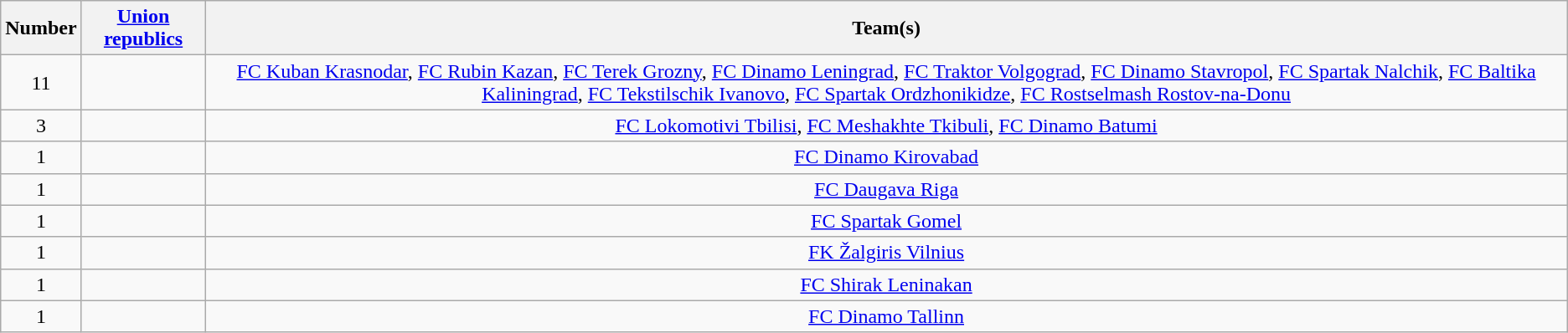<table class="wikitable" style="text-align:center">
<tr>
<th>Number</th>
<th><a href='#'>Union republics</a></th>
<th>Team(s)</th>
</tr>
<tr>
<td rowspan="1">11</td>
<td align="left"></td>
<td><a href='#'>FC Kuban Krasnodar</a>, <a href='#'>FC Rubin Kazan</a>, <a href='#'>FC Terek Grozny</a>, <a href='#'>FC Dinamo Leningrad</a>, <a href='#'>FC Traktor Volgograd</a>, <a href='#'>FC Dinamo Stavropol</a>, <a href='#'>FC Spartak Nalchik</a>, <a href='#'>FC Baltika Kaliningrad</a>, <a href='#'>FC Tekstilschik Ivanovo</a>, <a href='#'>FC Spartak Ordzhonikidze</a>, <a href='#'>FC Rostselmash Rostov-na-Donu</a></td>
</tr>
<tr>
<td rowspan="1">3</td>
<td align="left"></td>
<td><a href='#'>FC Lokomotivi Tbilisi</a>, <a href='#'>FC Meshakhte Tkibuli</a>, <a href='#'>FC Dinamo Batumi</a></td>
</tr>
<tr>
<td rowspan="1">1</td>
<td align="left"></td>
<td><a href='#'>FC Dinamo Kirovabad</a></td>
</tr>
<tr>
<td rowspan="1">1</td>
<td align="left"></td>
<td><a href='#'>FC Daugava Riga</a></td>
</tr>
<tr>
<td rowspan="1">1</td>
<td align="left"></td>
<td><a href='#'>FC Spartak Gomel</a></td>
</tr>
<tr>
<td rowspan="1">1</td>
<td align="left"></td>
<td><a href='#'>FK Žalgiris Vilnius</a></td>
</tr>
<tr>
<td rowspan="1">1</td>
<td align="left"></td>
<td><a href='#'>FC Shirak Leninakan</a></td>
</tr>
<tr>
<td rowspan="1">1</td>
<td align="left"></td>
<td><a href='#'>FC Dinamo Tallinn</a></td>
</tr>
</table>
